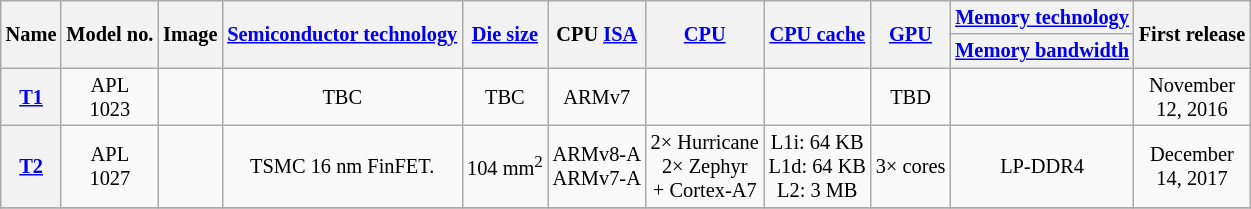<table class="wikitable sortable" style="font-size:85%; text-align:center">
<tr>
<th rowspan=2>Name</th>
<th rowspan=2>Model no.</th>
<th rowspan=2>Image</th>
<th rowspan=2><a href='#'>Semiconductor technology</a></th>
<th rowspan=2><a href='#'>Die size</a></th>
<th rowspan=2>CPU <a href='#'>ISA</a></th>
<th rowspan=2><a href='#'>CPU</a></th>
<th rowspan=2><a href='#'>CPU cache</a></th>
<th rowspan=2><a href='#'>GPU</a></th>
<th><a href='#'>Memory technology</a></th>
<th rowspan=2>First release</th>
</tr>
<tr>
<th><a href='#'>Memory bandwidth</a></th>
</tr>
<tr>
<th><a href='#'>T1</a></th>
<td>APL<br>1023<br></td>
<td></td>
<td>TBC</td>
<td>TBC</td>
<td>ARMv7</td>
<td></td>
<td></td>
<td>TBD</td>
<td></td>
<td>November<br>12, 2016</td>
</tr>
<tr>
<th><a href='#'>T2</a></th>
<td>APL<br>1027<br></td>
<td></td>
<td>TSMC 16 nm FinFET.</td>
<td>104 mm<sup>2</sup></td>
<td>ARMv8-A<br>ARMv7-A</td>
<td>2× Hurricane<br>2× Zephyr<br>+ Cortex-A7</td>
<td>L1i: 64 KB<br>L1d: 64 KB<br>L2: 3 MB</td>
<td>3× cores</td>
<td>LP-DDR4</td>
<td>December<br>14, 2017</td>
</tr>
<tr>
</tr>
</table>
